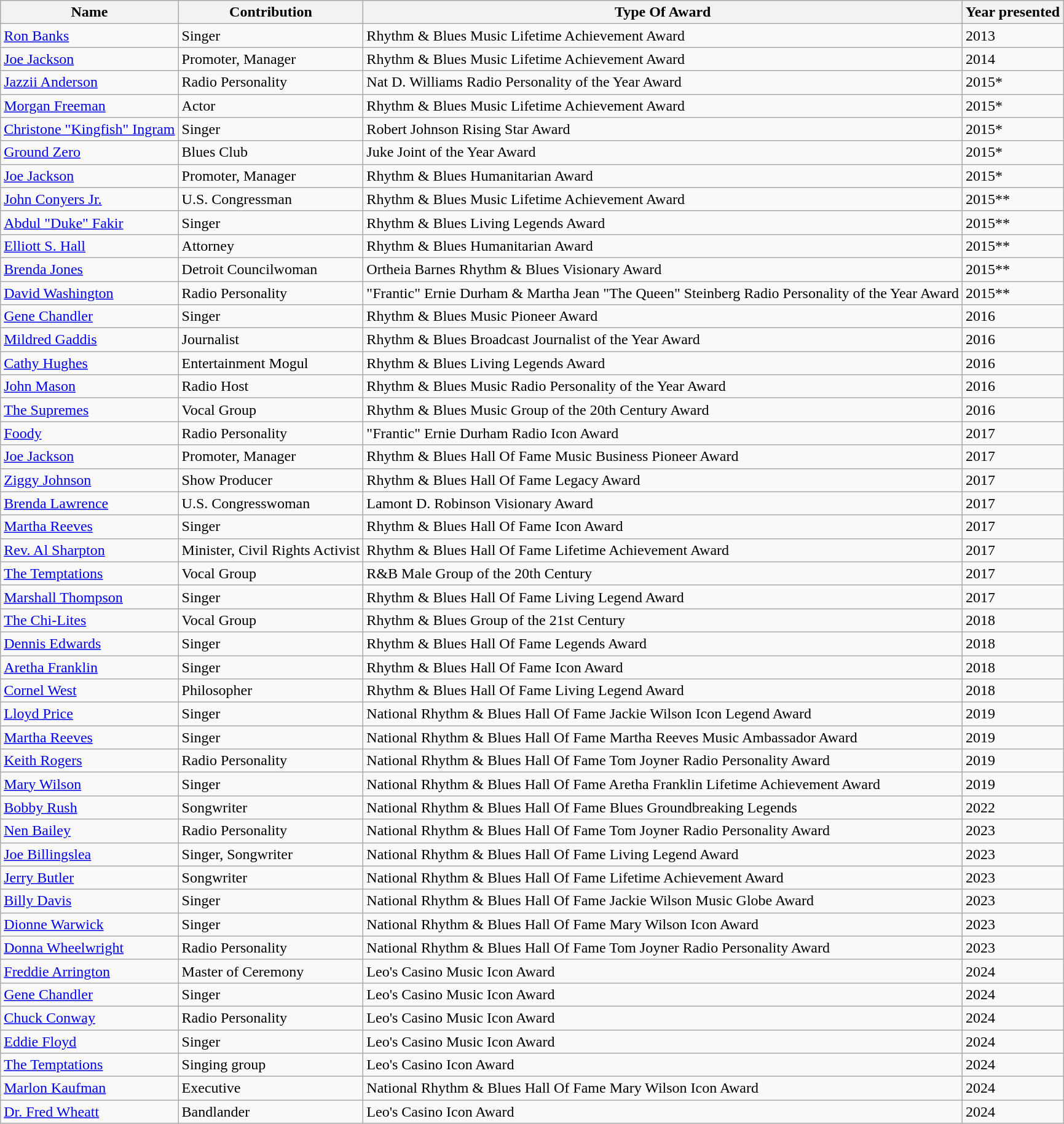<table class="wikitable sortable">
<tr>
<th>Name</th>
<th>Contribution</th>
<th>Type Of Award</th>
<th>Year presented</th>
</tr>
<tr>
<td><a href='#'>Ron Banks</a></td>
<td>Singer</td>
<td>Rhythm & Blues Music Lifetime Achievement Award</td>
<td>2013</td>
</tr>
<tr>
<td><a href='#'>Joe Jackson</a></td>
<td>Promoter, Manager</td>
<td>Rhythm & Blues Music Lifetime Achievement Award</td>
<td>2014</td>
</tr>
<tr>
<td><a href='#'>Jazzii Anderson</a></td>
<td>Radio Personality</td>
<td>Nat D. Williams Radio Personality of the Year Award</td>
<td>2015*</td>
</tr>
<tr>
<td><a href='#'>Morgan Freeman</a></td>
<td>Actor</td>
<td>Rhythm & Blues Music Lifetime Achievement Award</td>
<td>2015*</td>
</tr>
<tr>
<td><a href='#'>Christone "Kingfish" Ingram</a></td>
<td>Singer</td>
<td>Robert Johnson Rising Star Award</td>
<td>2015*</td>
</tr>
<tr>
<td><a href='#'>Ground Zero</a></td>
<td>Blues Club</td>
<td>Juke Joint of the Year Award</td>
<td>2015*</td>
</tr>
<tr>
<td><a href='#'>Joe Jackson</a></td>
<td>Promoter, Manager</td>
<td>Rhythm & Blues Humanitarian Award</td>
<td>2015*</td>
</tr>
<tr>
<td><a href='#'>John Conyers Jr.</a></td>
<td>U.S. Congressman</td>
<td>Rhythm & Blues Music Lifetime Achievement Award</td>
<td>2015**</td>
</tr>
<tr>
<td><a href='#'>Abdul "Duke" Fakir</a></td>
<td>Singer</td>
<td>Rhythm & Blues Living Legends Award</td>
<td>2015**</td>
</tr>
<tr>
<td><a href='#'>Elliott S. Hall</a></td>
<td>Attorney</td>
<td>Rhythm & Blues Humanitarian Award</td>
<td>2015**</td>
</tr>
<tr>
<td><a href='#'>Brenda Jones</a></td>
<td>Detroit Councilwoman</td>
<td>Ortheia Barnes Rhythm & Blues Visionary Award</td>
<td>2015**</td>
</tr>
<tr>
<td><a href='#'>David Washington</a></td>
<td>Radio Personality</td>
<td>"Frantic" Ernie Durham & Martha Jean "The Queen" Steinberg Radio Personality of the Year Award</td>
<td>2015**</td>
</tr>
<tr>
<td><a href='#'>Gene Chandler</a></td>
<td>Singer</td>
<td>Rhythm & Blues Music Pioneer Award</td>
<td>2016</td>
</tr>
<tr>
<td><a href='#'>Mildred Gaddis</a></td>
<td>Journalist</td>
<td>Rhythm & Blues Broadcast Journalist of the Year Award</td>
<td>2016</td>
</tr>
<tr>
<td><a href='#'>Cathy Hughes</a></td>
<td>Entertainment Mogul</td>
<td>Rhythm & Blues Living Legends Award</td>
<td>2016</td>
</tr>
<tr>
<td><a href='#'>John Mason</a></td>
<td>Radio Host</td>
<td>Rhythm & Blues Music Radio Personality of the Year Award</td>
<td>2016</td>
</tr>
<tr>
<td><a href='#'>The Supremes</a></td>
<td>Vocal Group</td>
<td>Rhythm & Blues Music Group of the 20th Century Award</td>
<td>2016</td>
</tr>
<tr>
<td><a href='#'>Foody</a></td>
<td>Radio Personality</td>
<td>"Frantic" Ernie Durham Radio Icon Award</td>
<td>2017</td>
</tr>
<tr>
<td><a href='#'>Joe Jackson</a></td>
<td>Promoter, Manager</td>
<td>Rhythm & Blues Hall Of Fame Music Business Pioneer Award</td>
<td>2017</td>
</tr>
<tr>
<td><a href='#'>Ziggy Johnson</a></td>
<td>Show Producer</td>
<td>Rhythm & Blues Hall Of Fame Legacy Award</td>
<td>2017</td>
</tr>
<tr>
<td><a href='#'>Brenda Lawrence</a></td>
<td>U.S. Congresswoman</td>
<td>Lamont D. Robinson Visionary Award</td>
<td>2017</td>
</tr>
<tr>
<td><a href='#'>Martha Reeves</a></td>
<td>Singer</td>
<td>Rhythm & Blues Hall Of Fame Icon Award</td>
<td>2017</td>
</tr>
<tr>
<td><a href='#'>Rev. Al Sharpton</a></td>
<td>Minister, Civil Rights Activist</td>
<td>Rhythm & Blues Hall Of Fame Lifetime Achievement Award</td>
<td>2017</td>
</tr>
<tr>
<td><a href='#'>The Temptations</a></td>
<td>Vocal Group</td>
<td>R&B Male Group of the 20th Century</td>
<td>2017</td>
</tr>
<tr>
<td><a href='#'>Marshall Thompson</a></td>
<td>Singer</td>
<td>Rhythm & Blues Hall Of Fame Living Legend Award</td>
<td>2017</td>
</tr>
<tr>
<td><a href='#'>The Chi-Lites</a></td>
<td>Vocal Group</td>
<td>Rhythm & Blues Group of the 21st Century</td>
<td>2018</td>
</tr>
<tr>
<td><a href='#'>Dennis Edwards</a></td>
<td>Singer</td>
<td>Rhythm & Blues Hall Of Fame Legends Award</td>
<td>2018</td>
</tr>
<tr>
<td><a href='#'>Aretha Franklin</a></td>
<td>Singer</td>
<td>Rhythm & Blues Hall Of Fame Icon Award</td>
<td>2018</td>
</tr>
<tr>
<td><a href='#'>Cornel West</a></td>
<td>Philosopher</td>
<td>Rhythm & Blues Hall Of Fame Living Legend Award</td>
<td>2018</td>
</tr>
<tr>
<td><a href='#'>Lloyd Price</a></td>
<td>Singer</td>
<td>National Rhythm & Blues Hall Of Fame Jackie Wilson Icon Legend Award</td>
<td>2019</td>
</tr>
<tr>
<td><a href='#'>Martha Reeves</a></td>
<td>Singer</td>
<td>National Rhythm & Blues Hall Of Fame Martha Reeves Music Ambassador Award</td>
<td>2019</td>
</tr>
<tr>
<td><a href='#'>Keith Rogers</a></td>
<td>Radio Personality</td>
<td>National Rhythm & Blues Hall Of Fame Tom Joyner Radio Personality Award</td>
<td>2019</td>
</tr>
<tr>
<td><a href='#'>Mary Wilson</a></td>
<td>Singer</td>
<td>National Rhythm & Blues Hall Of Fame Aretha Franklin Lifetime Achievement Award</td>
<td>2019</td>
</tr>
<tr>
<td><a href='#'>Bobby Rush</a></td>
<td>Songwriter</td>
<td>National Rhythm & Blues Hall Of Fame Blues Groundbreaking Legends</td>
<td>2022</td>
</tr>
<tr>
<td><a href='#'>Nen Bailey</a></td>
<td>Radio Personality</td>
<td>National Rhythm & Blues Hall Of Fame Tom Joyner Radio Personality Award</td>
<td>2023</td>
</tr>
<tr>
<td><a href='#'>Joe Billingslea</a></td>
<td>Singer, Songwriter</td>
<td>National Rhythm & Blues Hall Of Fame Living Legend Award</td>
<td>2023</td>
</tr>
<tr>
<td><a href='#'>Jerry Butler</a></td>
<td>Songwriter</td>
<td>National Rhythm & Blues Hall Of Fame Lifetime Achievement Award</td>
<td>2023</td>
</tr>
<tr>
<td><a href='#'>Billy Davis</a></td>
<td>Singer</td>
<td>National Rhythm & Blues Hall Of Fame Jackie Wilson Music Globe Award</td>
<td>2023</td>
</tr>
<tr>
<td><a href='#'>Dionne Warwick</a></td>
<td>Singer</td>
<td>National Rhythm & Blues Hall Of Fame Mary Wilson Icon Award</td>
<td>2023</td>
</tr>
<tr>
<td><a href='#'>Donna Wheelwright</a></td>
<td>Radio Personality</td>
<td>National Rhythm & Blues Hall Of Fame Tom Joyner Radio Personality Award</td>
<td>2023</td>
</tr>
<tr>
<td><a href='#'>Freddie Arrington</a></td>
<td>Master of Ceremony</td>
<td>Leo's Casino Music Icon Award</td>
<td>2024</td>
</tr>
<tr>
<td><a href='#'>Gene Chandler</a></td>
<td>Singer</td>
<td>Leo's Casino Music Icon Award</td>
<td>2024</td>
</tr>
<tr>
<td><a href='#'>Chuck Conway </a></td>
<td>Radio Personality</td>
<td>Leo's Casino Music Icon Award</td>
<td>2024</td>
</tr>
<tr>
<td><a href='#'>Eddie Floyd</a></td>
<td>Singer</td>
<td>Leo's Casino Music Icon Award</td>
<td>2024</td>
</tr>
<tr>
<td><a href='#'>The Temptations</a></td>
<td>Singing group</td>
<td>Leo's Casino Icon Award</td>
<td>2024</td>
</tr>
<tr>
<td><a href='#'>Marlon Kaufman</a></td>
<td>Executive</td>
<td>National Rhythm & Blues Hall Of Fame Mary Wilson Icon Award</td>
<td>2024</td>
</tr>
<tr>
<td><a href='#'>Dr. Fred Wheatt</a></td>
<td>Bandlander</td>
<td>Leo's Casino Icon Award</td>
<td>2024</td>
</tr>
</table>
